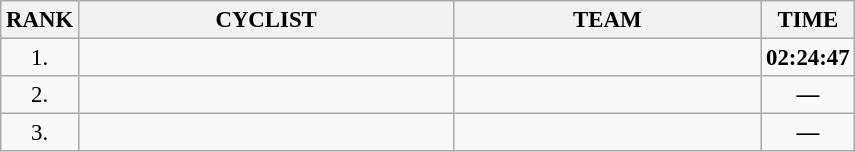<table class="wikitable" style="font-size:95%;">
<tr>
<th>RANK</th>
<th align="left" style="width: 16em">CYCLIST</th>
<th align="left" style="width: 13em">TEAM</th>
<th>TIME</th>
</tr>
<tr>
<td align="center">1.</td>
<td></td>
<td></td>
<td align="center"><strong>02:24:47</strong></td>
</tr>
<tr>
<td align="center">2.</td>
<td></td>
<td></td>
<td align="center"><strong>—</strong></td>
</tr>
<tr>
<td align="center">3.</td>
<td></td>
<td></td>
<td align="center"><strong>—</strong></td>
</tr>
</table>
